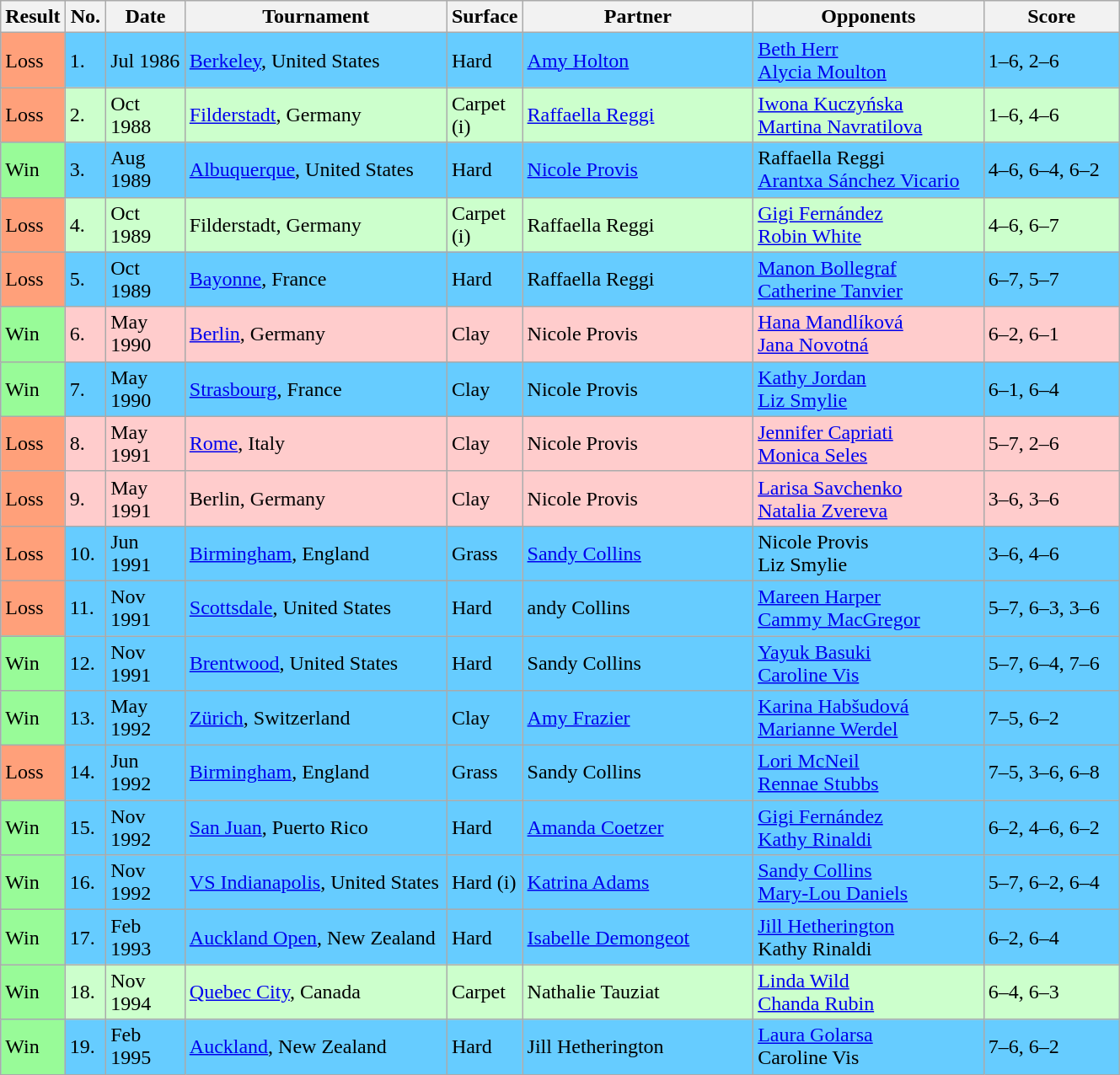<table class="sortable wikitable">
<tr>
<th style="width:40px">Result</th>
<th style="width:25px">No.</th>
<th style="width:55px">Date</th>
<th style="width:200px">Tournament</th>
<th style="width:50px">Surface</th>
<th style="width:175px">Partner</th>
<th style="width:175px">Opponents</th>
<th style="width:100px" class="unsortable">Score</th>
</tr>
<tr style="background:#66ccff;">
<td style="background:#ffa07a;">Loss</td>
<td>1.</td>
<td>Jul 1986</td>
<td><a href='#'>Berkeley</a>, United States</td>
<td>Hard</td>
<td> <a href='#'>Amy Holton</a></td>
<td> <a href='#'>Beth Herr</a> <br>  <a href='#'>Alycia Moulton</a></td>
<td>1–6, 2–6</td>
</tr>
<tr style="background:#ccffcc;">
<td style="background:#ffa07a;">Loss</td>
<td>2.</td>
<td>Oct 1988</td>
<td><a href='#'>Filderstadt</a>, Germany</td>
<td>Carpet (i)</td>
<td> <a href='#'>Raffaella Reggi</a></td>
<td> <a href='#'>Iwona Kuczyńska</a> <br>  <a href='#'>Martina Navratilova</a></td>
<td>1–6, 4–6</td>
</tr>
<tr style="background:#66ccff;">
<td style="background:#98fb98;">Win</td>
<td>3.</td>
<td>Aug 1989</td>
<td><a href='#'>Albuquerque</a>, United States</td>
<td>Hard</td>
<td> <a href='#'>Nicole Provis</a></td>
<td> Raffaella Reggi <br>  <a href='#'>Arantxa Sánchez Vicario</a></td>
<td>4–6, 6–4, 6–2</td>
</tr>
<tr style="background:#ccffcc;">
<td style="background:#ffa07a;">Loss</td>
<td>4.</td>
<td>Oct 1989</td>
<td>Filderstadt, Germany</td>
<td>Carpet (i)</td>
<td> Raffaella Reggi</td>
<td> <a href='#'>Gigi Fernández</a> <br>  <a href='#'>Robin White</a></td>
<td>4–6, 6–7</td>
</tr>
<tr style="background:#66ccff;">
<td style="background:#ffa07a;">Loss</td>
<td>5.</td>
<td>Oct 1989</td>
<td><a href='#'>Bayonne</a>, France</td>
<td>Hard</td>
<td> Raffaella Reggi</td>
<td> <a href='#'>Manon Bollegraf</a> <br>  <a href='#'>Catherine Tanvier</a></td>
<td>6–7, 5–7</td>
</tr>
<tr bgcolor="ffcccc">
<td style="background:#98fb98;">Win</td>
<td>6.</td>
<td>May 1990</td>
<td><a href='#'>Berlin</a>, Germany</td>
<td>Clay</td>
<td> Nicole Provis</td>
<td> <a href='#'>Hana Mandlíková</a> <br>  <a href='#'>Jana Novotná</a></td>
<td>6–2, 6–1</td>
</tr>
<tr style="background:#66ccff;">
<td style="background:#98fb98;">Win</td>
<td>7.</td>
<td>May 1990</td>
<td><a href='#'>Strasbourg</a>, France</td>
<td>Clay</td>
<td> Nicole Provis</td>
<td> <a href='#'>Kathy Jordan</a> <br>  <a href='#'>Liz Smylie</a></td>
<td>6–1, 6–4</td>
</tr>
<tr bgcolor="ffcccc">
<td style="background:#ffa07a;">Loss</td>
<td>8.</td>
<td>May 1991</td>
<td><a href='#'>Rome</a>, Italy</td>
<td>Clay</td>
<td> Nicole Provis</td>
<td> <a href='#'>Jennifer Capriati</a> <br>  <a href='#'>Monica Seles</a></td>
<td>5–7, 2–6</td>
</tr>
<tr bgcolor="ffcccc">
<td style="background:#ffa07a;">Loss</td>
<td>9.</td>
<td>May 1991</td>
<td>Berlin, Germany</td>
<td>Clay</td>
<td> Nicole Provis</td>
<td> <a href='#'>Larisa Savchenko</a> <br>  <a href='#'>Natalia Zvereva</a></td>
<td>3–6, 3–6</td>
</tr>
<tr style="background:#66ccff;">
<td style="background:#ffa07a;">Loss</td>
<td>10.</td>
<td>Jun 1991</td>
<td><a href='#'>Birmingham</a>, England</td>
<td>Grass</td>
<td> <a href='#'>Sandy Collins</a></td>
<td> Nicole Provis <br>  Liz Smylie</td>
<td>3–6, 4–6</td>
</tr>
<tr style="background:#66ccff;">
<td style="background:#ffa07a;">Loss</td>
<td>11.</td>
<td>Nov 1991</td>
<td><a href='#'>Scottsdale</a>, United States</td>
<td>Hard</td>
<td> andy Collins</td>
<td> <a href='#'>Mareen Harper</a> <br>  <a href='#'>Cammy MacGregor</a></td>
<td>5–7, 6–3, 3–6</td>
</tr>
<tr style="background:#66ccff;">
<td style="background:#98fb98;">Win</td>
<td>12.</td>
<td>Nov 1991</td>
<td><a href='#'>Brentwood</a>, United States</td>
<td>Hard</td>
<td> Sandy Collins</td>
<td> <a href='#'>Yayuk Basuki</a> <br>  <a href='#'>Caroline Vis</a></td>
<td>5–7, 6–4, 7–6</td>
</tr>
<tr style="background:#66ccff;">
<td style="background:#98fb98;">Win</td>
<td>13.</td>
<td>May 1992</td>
<td><a href='#'>Zürich</a>, Switzerland</td>
<td>Clay</td>
<td> <a href='#'>Amy Frazier</a></td>
<td> <a href='#'>Karina Habšudová</a> <br>  <a href='#'>Marianne Werdel</a></td>
<td>7–5, 6–2</td>
</tr>
<tr style="background:#66ccff;">
<td style="background:#ffa07a;">Loss</td>
<td>14.</td>
<td>Jun 1992</td>
<td><a href='#'>Birmingham</a>, England</td>
<td>Grass</td>
<td> Sandy Collins</td>
<td> <a href='#'>Lori McNeil</a> <br>  <a href='#'>Rennae Stubbs</a></td>
<td>7–5, 3–6, 6–8</td>
</tr>
<tr style="background:#66ccff;">
<td style="background:#98fb98;">Win</td>
<td>15.</td>
<td>Nov 1992</td>
<td><a href='#'>San Juan</a>, Puerto Rico</td>
<td>Hard</td>
<td> <a href='#'>Amanda Coetzer</a></td>
<td> <a href='#'>Gigi Fernández</a> <br>  <a href='#'>Kathy Rinaldi</a></td>
<td>6–2, 4–6, 6–2</td>
</tr>
<tr style="background:#66ccff;">
<td style="background:#98fb98;">Win</td>
<td>16.</td>
<td>Nov 1992</td>
<td><a href='#'>VS Indianapolis</a>, United States</td>
<td>Hard (i)</td>
<td> <a href='#'>Katrina Adams</a></td>
<td> <a href='#'>Sandy Collins</a> <br>  <a href='#'>Mary-Lou Daniels</a></td>
<td>5–7, 6–2, 6–4</td>
</tr>
<tr style="background:#66ccff;">
<td style="background:#98fb98;">Win</td>
<td>17.</td>
<td>Feb 1993</td>
<td><a href='#'>Auckland Open</a>, New Zealand</td>
<td>Hard</td>
<td> <a href='#'>Isabelle Demongeot</a></td>
<td> <a href='#'>Jill Hetherington</a> <br>  Kathy Rinaldi</td>
<td>6–2, 6–4</td>
</tr>
<tr style="background:#ccffcc;">
<td style="background:#98fb98;">Win</td>
<td>18.</td>
<td>Nov 1994</td>
<td><a href='#'>Quebec City</a>, Canada</td>
<td>Carpet</td>
<td> Nathalie Tauziat</td>
<td> <a href='#'>Linda Wild</a> <br>  <a href='#'>Chanda Rubin</a></td>
<td>6–4, 6–3</td>
</tr>
<tr style="background:#66ccff;">
<td style="background:#98fb98;">Win</td>
<td>19.</td>
<td>Feb 1995</td>
<td><a href='#'>Auckland</a>, New Zealand</td>
<td>Hard</td>
<td> Jill Hetherington</td>
<td> <a href='#'>Laura Golarsa</a> <br>  Caroline Vis</td>
<td>7–6, 6–2</td>
</tr>
</table>
